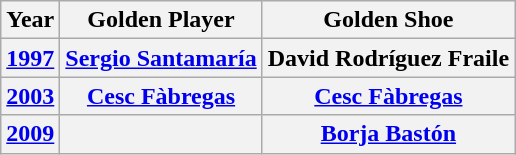<table class="wikitable" style="text-align: center;">
<tr>
<th>Year</th>
<th>Golden Player</th>
<th>Golden Shoe</th>
</tr>
<tr>
<th> <a href='#'>1997</a></th>
<th><a href='#'>Sergio Santamaría</a></th>
<th>David Rodríguez Fraile</th>
</tr>
<tr>
<th> <a href='#'>2003</a></th>
<th><a href='#'>Cesc Fàbregas</a></th>
<th><a href='#'>Cesc Fàbregas</a></th>
</tr>
<tr>
<th> <a href='#'>2009</a></th>
<th></th>
<th><a href='#'>Borja Bastón</a></th>
</tr>
</table>
